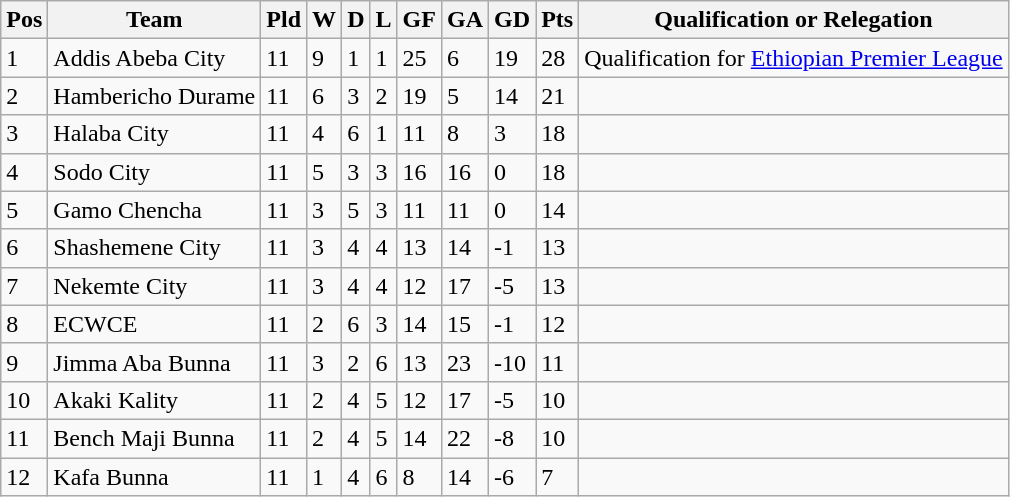<table class="wikitable">
<tr>
<th>Pos</th>
<th>Team</th>
<th>Pld</th>
<th>W</th>
<th>D</th>
<th>L</th>
<th>GF</th>
<th>GA</th>
<th>GD</th>
<th>Pts</th>
<th>Qualification or Relegation</th>
</tr>
<tr>
<td>1</td>
<td>Addis Abeba City</td>
<td>11</td>
<td>9</td>
<td>1</td>
<td>1</td>
<td>25</td>
<td>6</td>
<td>19</td>
<td>28</td>
<td>Qualification for <a href='#'>Ethiopian Premier League</a></td>
</tr>
<tr>
<td>2</td>
<td>Hambericho Durame</td>
<td>11</td>
<td>6</td>
<td>3</td>
<td>2</td>
<td>19</td>
<td>5</td>
<td>14</td>
<td>21</td>
<td></td>
</tr>
<tr>
<td>3</td>
<td>Halaba City</td>
<td>11</td>
<td>4</td>
<td>6</td>
<td>1</td>
<td>11</td>
<td>8</td>
<td>3</td>
<td>18</td>
<td></td>
</tr>
<tr>
<td>4</td>
<td>Sodo City</td>
<td>11</td>
<td>5</td>
<td>3</td>
<td>3</td>
<td>16</td>
<td>16</td>
<td>0</td>
<td>18</td>
<td></td>
</tr>
<tr>
<td>5</td>
<td>Gamo Chencha</td>
<td>11</td>
<td>3</td>
<td>5</td>
<td>3</td>
<td>11</td>
<td>11</td>
<td>0</td>
<td>14</td>
<td></td>
</tr>
<tr>
<td>6</td>
<td>Shashemene City</td>
<td>11</td>
<td>3</td>
<td>4</td>
<td>4</td>
<td>13</td>
<td>14</td>
<td>-1</td>
<td>13</td>
<td></td>
</tr>
<tr>
<td>7</td>
<td>Nekemte City</td>
<td>11</td>
<td>3</td>
<td>4</td>
<td>4</td>
<td>12</td>
<td>17</td>
<td>-5</td>
<td>13</td>
<td></td>
</tr>
<tr>
<td>8</td>
<td>ECWCE</td>
<td>11</td>
<td>2</td>
<td>6</td>
<td>3</td>
<td>14</td>
<td>15</td>
<td>-1</td>
<td>12</td>
<td></td>
</tr>
<tr>
<td>9</td>
<td>Jimma Aba Bunna</td>
<td>11</td>
<td>3</td>
<td>2</td>
<td>6</td>
<td>13</td>
<td>23</td>
<td>-10</td>
<td>11</td>
<td></td>
</tr>
<tr>
<td>10</td>
<td>Akaki Kality</td>
<td>11</td>
<td>2</td>
<td>4</td>
<td>5</td>
<td>12</td>
<td>17</td>
<td>-5</td>
<td>10</td>
<td></td>
</tr>
<tr>
<td>11</td>
<td>Bench Maji Bunna</td>
<td>11</td>
<td>2</td>
<td>4</td>
<td>5</td>
<td>14</td>
<td>22</td>
<td>-8</td>
<td>10</td>
<td></td>
</tr>
<tr>
<td>12</td>
<td>Kafa Bunna</td>
<td>11</td>
<td>1</td>
<td>4</td>
<td>6</td>
<td>8</td>
<td>14</td>
<td>-6</td>
<td>7</td>
<td></td>
</tr>
</table>
